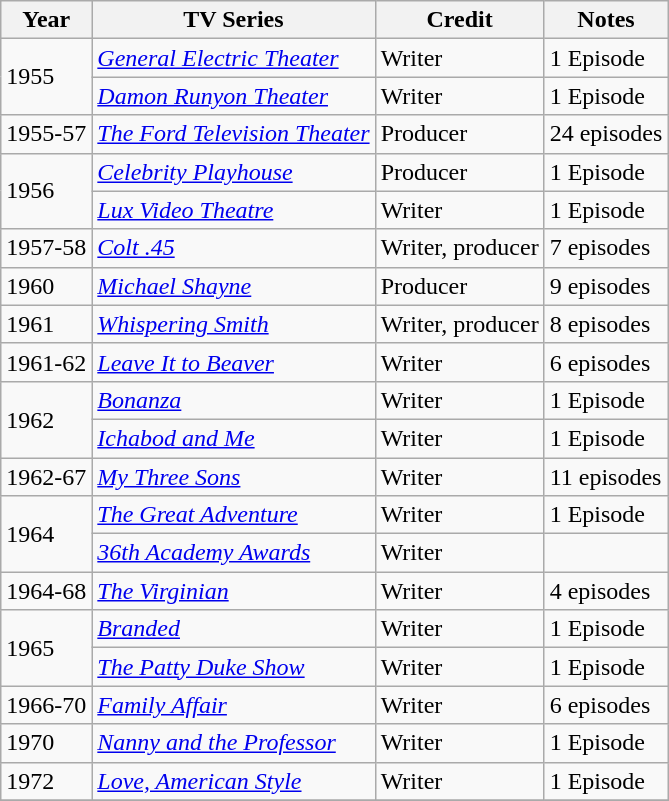<table class="wikitable">
<tr>
<th>Year</th>
<th>TV Series</th>
<th>Credit</th>
<th>Notes</th>
</tr>
<tr>
<td rowspan=2>1955</td>
<td><em><a href='#'>General Electric Theater</a></em></td>
<td>Writer</td>
<td>1 Episode</td>
</tr>
<tr>
<td><em><a href='#'>Damon Runyon Theater</a></em></td>
<td>Writer</td>
<td>1 Episode</td>
</tr>
<tr>
<td>1955-57</td>
<td><em><a href='#'>The Ford Television Theater</a></em></td>
<td>Producer</td>
<td>24 episodes</td>
</tr>
<tr>
<td rowspan=2>1956</td>
<td><em><a href='#'>Celebrity Playhouse</a></em></td>
<td>Producer</td>
<td>1 Episode</td>
</tr>
<tr>
<td><em><a href='#'>Lux Video Theatre</a></em></td>
<td>Writer</td>
<td>1 Episode</td>
</tr>
<tr>
<td>1957-58</td>
<td><em><a href='#'>Colt .45</a></em></td>
<td>Writer, producer</td>
<td>7 episodes</td>
</tr>
<tr>
<td>1960</td>
<td><em><a href='#'>Michael Shayne</a></em></td>
<td>Producer</td>
<td>9 episodes</td>
</tr>
<tr>
<td>1961</td>
<td><em><a href='#'>Whispering Smith</a></em></td>
<td>Writer, producer</td>
<td>8 episodes</td>
</tr>
<tr>
<td>1961-62</td>
<td><em><a href='#'>Leave It to Beaver</a></em></td>
<td>Writer</td>
<td>6 episodes</td>
</tr>
<tr>
<td rowspan=2>1962</td>
<td><em><a href='#'>Bonanza</a></em></td>
<td>Writer</td>
<td>1 Episode</td>
</tr>
<tr>
<td><em><a href='#'>Ichabod and Me</a></em></td>
<td>Writer</td>
<td>1 Episode</td>
</tr>
<tr>
<td>1962-67</td>
<td><em><a href='#'>My Three Sons</a></em></td>
<td>Writer</td>
<td>11 episodes</td>
</tr>
<tr>
<td rowspan=2>1964</td>
<td><em><a href='#'>The Great Adventure</a></em></td>
<td>Writer</td>
<td>1 Episode</td>
</tr>
<tr>
<td><em><a href='#'>36th Academy Awards</a></em></td>
<td>Writer</td>
<td></td>
</tr>
<tr>
<td>1964-68</td>
<td><em><a href='#'>The Virginian</a></em></td>
<td>Writer</td>
<td>4 episodes</td>
</tr>
<tr>
<td rowspan=2>1965</td>
<td><em><a href='#'>Branded</a></em></td>
<td>Writer</td>
<td>1 Episode</td>
</tr>
<tr>
<td><em><a href='#'>The Patty Duke Show</a></em></td>
<td>Writer</td>
<td>1 Episode</td>
</tr>
<tr>
<td>1966-70</td>
<td><em><a href='#'>Family Affair</a></em></td>
<td>Writer</td>
<td>6 episodes</td>
</tr>
<tr>
<td>1970</td>
<td><em><a href='#'>Nanny and the Professor</a></em></td>
<td>Writer</td>
<td>1 Episode</td>
</tr>
<tr>
<td>1972</td>
<td><em><a href='#'>Love, American Style</a></em></td>
<td>Writer</td>
<td>1 Episode</td>
</tr>
<tr>
</tr>
</table>
